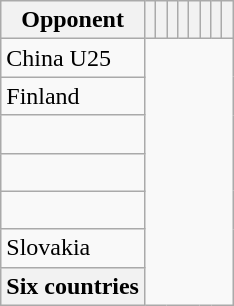<table class="sortable wikitable plainrowheaders" style="text-align:center">
<tr>
<th>Opponent</th>
<th></th>
<th></th>
<th></th>
<th></th>
<th></th>
<th></th>
<th></th>
<th></th>
</tr>
<tr>
<td style="text-align:left"> China U25<br></td>
</tr>
<tr>
<td style="text-align:left"> Finland<br></td>
</tr>
<tr>
<td style="text-align:left"><br></td>
</tr>
<tr>
<td style="text-align:left"><br></td>
</tr>
<tr>
<td style="text-align:left"><br></td>
</tr>
<tr>
<td style="text-align:left"> Slovakia<br></td>
</tr>
<tr>
<th>Six countries<br></th>
</tr>
</table>
